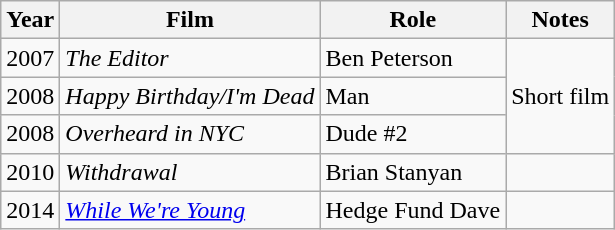<table class="wikitable">
<tr>
<th>Year</th>
<th>Film</th>
<th>Role</th>
<th>Notes</th>
</tr>
<tr>
<td>2007</td>
<td><em>The Editor</em></td>
<td>Ben Peterson</td>
<td rowspan="3">Short film</td>
</tr>
<tr>
<td>2008</td>
<td><em>Happy Birthday/I'm Dead</em></td>
<td>Man</td>
</tr>
<tr>
<td>2008</td>
<td><em>Overheard in NYC</em></td>
<td>Dude #2</td>
</tr>
<tr>
<td>2010</td>
<td><em>Withdrawal</em></td>
<td>Brian Stanyan</td>
<td></td>
</tr>
<tr>
<td>2014</td>
<td><em><a href='#'>While We're Young</a></em></td>
<td>Hedge Fund Dave</td>
<td></td>
</tr>
</table>
